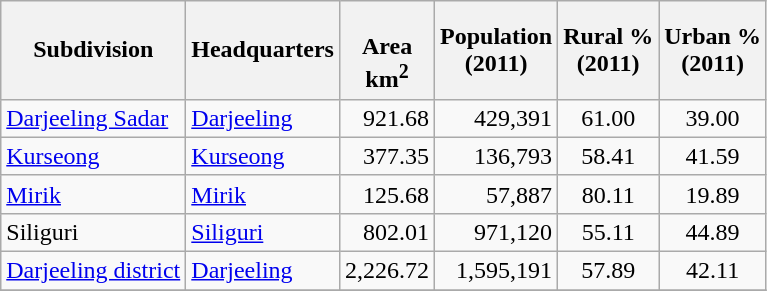<table class="wikitable sortable">
<tr>
<th>Subdivision</th>
<th>Headquarters</th>
<th><br>Area<br>km<sup>2</sup></th>
<th>Population<br>(2011)</th>
<th>Rural %<br>(2011)</th>
<th>Urban % <br>(2011)</th>
</tr>
<tr>
<td><a href='#'>Darjeeling Sadar</a></td>
<td><a href='#'>Darjeeling</a></td>
<td align="right">921.68</td>
<td align="right">429,391</td>
<td align="center">61.00</td>
<td align="center">39.00</td>
</tr>
<tr>
<td><a href='#'>Kurseong</a></td>
<td><a href='#'>Kurseong</a></td>
<td align="right">377.35</td>
<td align="right">136,793</td>
<td align="center">58.41</td>
<td align="center">41.59</td>
</tr>
<tr>
<td><a href='#'>Mirik</a></td>
<td><a href='#'>Mirik</a></td>
<td align="right">125.68</td>
<td align="right">57,887</td>
<td align="center">80.11</td>
<td align="center">19.89</td>
</tr>
<tr>
<td>Siliguri</td>
<td><a href='#'>Siliguri</a></td>
<td align="right">802.01</td>
<td align="right">971,120</td>
<td align="center">55.11</td>
<td align="center">44.89</td>
</tr>
<tr>
<td><a href='#'>Darjeeling district</a></td>
<td><a href='#'>Darjeeling</a></td>
<td align="right">2,226.72</td>
<td align="right">1,595,191</td>
<td align="center">57.89</td>
<td align="center">42.11</td>
</tr>
<tr>
</tr>
</table>
